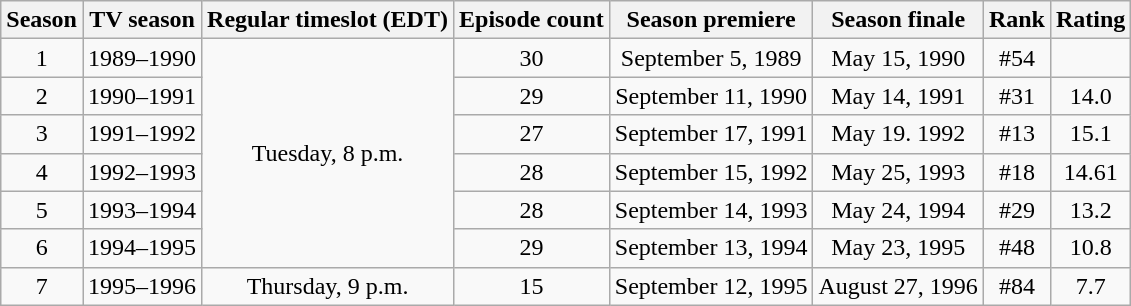<table style="text-align:center;" class="wikitable" style="background: #FFFFFF;">
<tr>
<th>Season</th>
<th>TV season</th>
<th>Regular timeslot (EDT)</th>
<th>Episode count</th>
<th>Season premiere</th>
<th>Season finale</th>
<th>Rank</th>
<th>Rating</th>
</tr>
<tr>
<td>1</td>
<td>1989–1990</td>
<td rowspan="6">Tuesday, 8 p.m.</td>
<td>30</td>
<td>September 5, 1989</td>
<td>May 15, 1990</td>
<td>#54</td>
<td></td>
</tr>
<tr>
<td>2</td>
<td>1990–1991</td>
<td>29</td>
<td>September 11, 1990</td>
<td>May 14, 1991</td>
<td>#31</td>
<td>14.0</td>
</tr>
<tr>
<td>3</td>
<td>1991–1992</td>
<td>27</td>
<td>September 17, 1991</td>
<td>May 19. 1992</td>
<td>#13</td>
<td>15.1</td>
</tr>
<tr>
<td>4</td>
<td>1992–1993</td>
<td>28</td>
<td>September 15, 1992</td>
<td>May 25, 1993</td>
<td>#18</td>
<td>14.61</td>
</tr>
<tr>
<td>5</td>
<td>1993–1994</td>
<td>28</td>
<td>September 14, 1993</td>
<td>May 24, 1994</td>
<td>#29</td>
<td>13.2</td>
</tr>
<tr>
<td>6</td>
<td>1994–1995</td>
<td>29</td>
<td>September 13, 1994</td>
<td>May 23, 1995</td>
<td>#48</td>
<td>10.8</td>
</tr>
<tr>
<td>7</td>
<td>1995–1996</td>
<td>Thursday, 9 p.m.</td>
<td>15</td>
<td>September 12, 1995</td>
<td>August 27, 1996</td>
<td>#84</td>
<td>7.7</td>
</tr>
</table>
